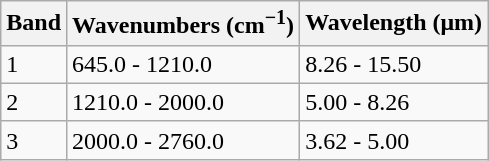<table class="wikitable">
<tr>
<th>Band</th>
<th>Wavenumbers (cm<sup>−1</sup>)</th>
<th>Wavelength (μm)</th>
</tr>
<tr>
<td>1</td>
<td>645.0 - 1210.0</td>
<td>8.26 - 15.50</td>
</tr>
<tr>
<td>2</td>
<td>1210.0 - 2000.0</td>
<td>5.00 - 8.26</td>
</tr>
<tr>
<td>3</td>
<td>2000.0 - 2760.0</td>
<td>3.62 - 5.00</td>
</tr>
</table>
